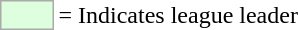<table>
<tr>
<td style="background:#DDFFDD; border:1px solid #aaa; width:2em;"></td>
<td>= Indicates league leader</td>
</tr>
</table>
